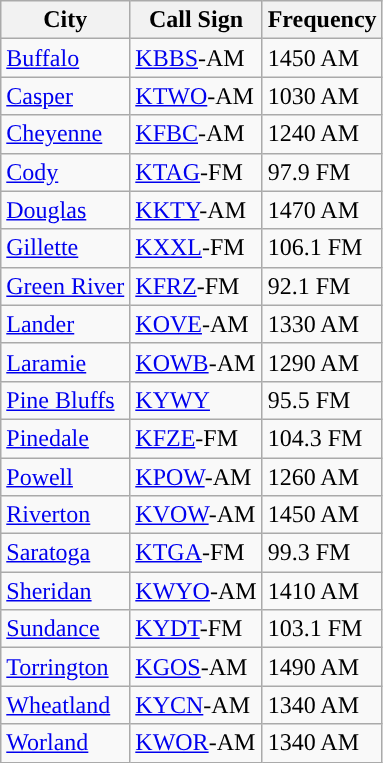<table class="wikitable">
<tr>
<th>City</th>
<th>Call Sign</th>
<th>Frequency</th>
</tr>
<tr>
<td><a href='#'>Buffalo</a></td>
<td><a href='#'>KBBS</a>-AM</td>
<td>1450 AM</td>
</tr>
<tr>
<td><a href='#'>Casper</a></td>
<td><a href='#'>KTWO</a>-AM</td>
<td>1030 AM</td>
</tr>
<tr>
<td><a href='#'>Cheyenne</a></td>
<td><a href='#'>KFBC</a>-AM</td>
<td>1240 AM</td>
</tr>
<tr>
<td><a href='#'>Cody</a></td>
<td><a href='#'>KTAG</a>-FM</td>
<td>97.9 FM</td>
</tr>
<tr>
<td><a href='#'>Douglas</a></td>
<td><a href='#'>KKTY</a>-AM</td>
<td>1470 AM</td>
</tr>
<tr>
<td><a href='#'>Gillette</a></td>
<td><a href='#'>KXXL</a>-FM</td>
<td>106.1 FM</td>
</tr>
<tr>
<td><a href='#'>Green River</a></td>
<td><a href='#'>KFRZ</a>-FM</td>
<td>92.1 FM</td>
</tr>
<tr>
<td><a href='#'>Lander</a></td>
<td><a href='#'>KOVE</a>-AM</td>
<td>1330 AM</td>
</tr>
<tr>
<td><a href='#'>Laramie</a></td>
<td><a href='#'>KOWB</a>-AM</td>
<td>1290 AM</td>
</tr>
<tr>
<td><a href='#'>Pine Bluffs</a></td>
<td><a href='#'>KYWY</a></td>
<td>95.5 FM</td>
</tr>
<tr>
<td><a href='#'>Pinedale</a></td>
<td><a href='#'>KFZE</a>-FM</td>
<td>104.3 FM</td>
</tr>
<tr>
<td><a href='#'>Powell</a></td>
<td><a href='#'>KPOW</a>-AM</td>
<td>1260 AM</td>
</tr>
<tr>
<td><a href='#'>Riverton</a></td>
<td><a href='#'>KVOW</a>-AM</td>
<td>1450 AM</td>
</tr>
<tr>
<td><a href='#'>Saratoga</a></td>
<td><a href='#'>KTGA</a>-FM</td>
<td>99.3 FM</td>
</tr>
<tr>
<td><a href='#'>Sheridan</a></td>
<td><a href='#'>KWYO</a>-AM</td>
<td>1410 AM</td>
</tr>
<tr>
<td><a href='#'>Sundance</a></td>
<td><a href='#'>KYDT</a>-FM</td>
<td>103.1 FM</td>
</tr>
<tr>
<td><a href='#'>Torrington</a></td>
<td><a href='#'>KGOS</a>-AM</td>
<td>1490 AM</td>
</tr>
<tr>
<td><a href='#'>Wheatland</a></td>
<td><a href='#'>KYCN</a>-AM</td>
<td>1340 AM</td>
</tr>
<tr>
<td><a href='#'>Worland</a></td>
<td><a href='#'>KWOR</a>-AM</td>
<td>1340 AM</td>
</tr>
</table>
